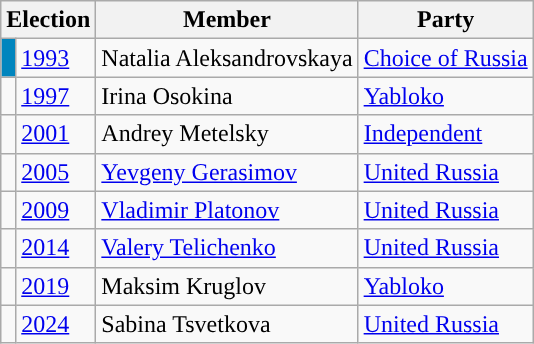<table class="wikitable">
<tr>
<th colspan="2">Election</th>
<th>Member</th>
<th>Party</th>
</tr>
<tr>
<td style="background-color:#0085BE"></td>
<td><a href='#'>1993</a></td>
<td>Natalia Aleksandrovskaya</td>
<td><a href='#'>Choice of Russia</a></td>
</tr>
<tr>
<td style="background-color:"></td>
<td><a href='#'>1997</a></td>
<td>Irina Osokina</td>
<td><a href='#'>Yabloko</a></td>
</tr>
<tr>
<td style="background-color:"></td>
<td><a href='#'>2001</a></td>
<td>Andrey Metelsky</td>
<td><a href='#'>Independent</a></td>
</tr>
<tr>
<td style="background-color:"></td>
<td><a href='#'>2005</a></td>
<td><a href='#'>Yevgeny Gerasimov</a></td>
<td><a href='#'>United Russia</a></td>
</tr>
<tr>
<td style="background-color:"></td>
<td><a href='#'>2009</a></td>
<td><a href='#'>Vladimir Platonov</a></td>
<td><a href='#'>United Russia</a></td>
</tr>
<tr>
<td style="background-color:"></td>
<td><a href='#'>2014</a></td>
<td><a href='#'>Valery Telichenko</a></td>
<td><a href='#'>United Russia</a></td>
</tr>
<tr>
<td style="background-color:"></td>
<td><a href='#'>2019</a></td>
<td>Maksim Kruglov</td>
<td><a href='#'>Yabloko</a></td>
</tr>
<tr>
<td style="background-color:"></td>
<td><a href='#'>2024</a></td>
<td>Sabina Tsvetkova</td>
<td><a href='#'>United Russia</a></td>
</tr>
</table>
